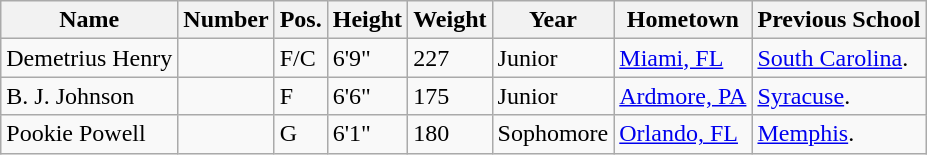<table class="wikitable sortable" border="1">
<tr>
<th>Name</th>
<th>Number</th>
<th>Pos.</th>
<th>Height</th>
<th>Weight</th>
<th>Year</th>
<th>Hometown</th>
<th class="unsortable">Previous School</th>
</tr>
<tr>
<td>Demetrius Henry</td>
<td></td>
<td>F/C</td>
<td>6'9"</td>
<td>227</td>
<td>Junior</td>
<td><a href='#'>Miami, FL</a></td>
<td><a href='#'>South Carolina</a>.</td>
</tr>
<tr>
<td>B. J. Johnson</td>
<td></td>
<td>F</td>
<td>6'6"</td>
<td>175</td>
<td>Junior</td>
<td><a href='#'>Ardmore, PA</a></td>
<td><a href='#'>Syracuse</a>.</td>
</tr>
<tr>
<td>Pookie Powell</td>
<td></td>
<td>G</td>
<td>6'1"</td>
<td>180</td>
<td>Sophomore</td>
<td><a href='#'>Orlando, FL</a></td>
<td><a href='#'>Memphis</a>.</td>
</tr>
</table>
